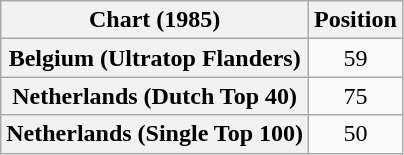<table class="wikitable sortable plainrowheaders" style="text-align:center">
<tr>
<th scope="col">Chart (1985)</th>
<th scope="col">Position</th>
</tr>
<tr>
<th scope="row">Belgium (Ultratop Flanders)</th>
<td>59</td>
</tr>
<tr>
<th scope="row">Netherlands (Dutch Top 40)</th>
<td>75</td>
</tr>
<tr>
<th scope="row">Netherlands (Single Top 100)</th>
<td>50</td>
</tr>
</table>
